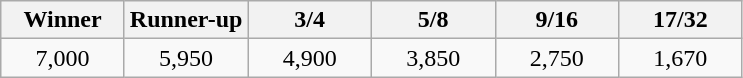<table class="wikitable" style="text-align:center">
<tr>
<th width="75">Winner</th>
<th width="75">Runner-up</th>
<th width="75">3/4</th>
<th width="75">5/8</th>
<th width="75">9/16</th>
<th width="75">17/32</th>
</tr>
<tr>
<td>7,000</td>
<td>5,950</td>
<td>4,900</td>
<td>3,850</td>
<td>2,750</td>
<td>1,670</td>
</tr>
</table>
